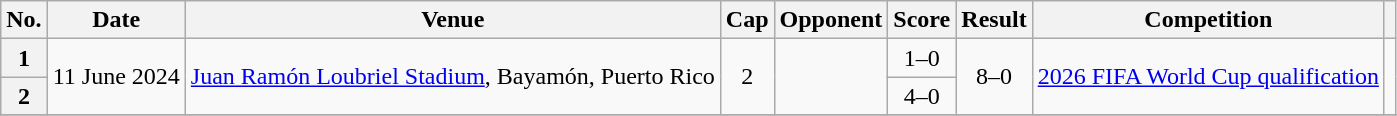<table class="wikitable sortable">
<tr>
<th scope="col">No.</th>
<th scope="col">Date</th>
<th scope="col">Venue</th>
<th scope="col">Cap</th>
<th scope="col">Opponent</th>
<th scope="col">Score</th>
<th scope="col">Result</th>
<th scope="col">Competition</th>
<th scope="col" class="unsortable"></th>
</tr>
<tr>
<th scope="row" style="text-align: center;">1</th>
<td rowspan="2">11 June 2024</td>
<td rowspan="2"><a href='#'>Juan Ramón Loubriel Stadium</a>, Bayamón, Puerto Rico</td>
<td rowspan="2" style="text-align: center;">2</td>
<td rowspan="2"></td>
<td style="text-align: center;">1–0</td>
<td rowspan="2" style="text-align: center;">8–0</td>
<td rowspan="2"><a href='#'>2026 FIFA World Cup qualification</a></td>
<td rowspan="2" style="text-align: center;"></td>
</tr>
<tr>
<th scope="row" style="text-align: center;">2</th>
<td style="text-align: center;">4–0</td>
</tr>
<tr>
</tr>
</table>
